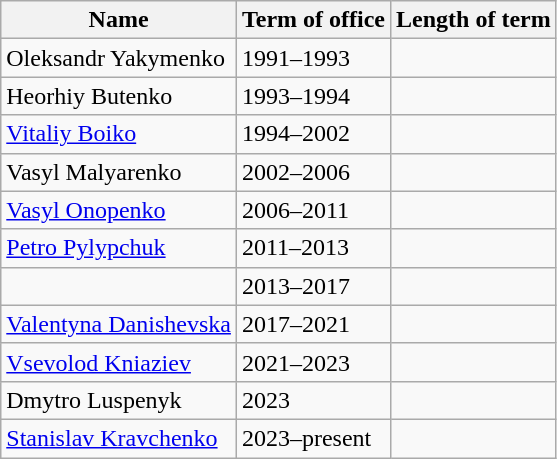<table class="wikitable">
<tr>
<th>Name</th>
<th>Term of office</th>
<th>Length of term</th>
</tr>
<tr>
<td>Oleksandr Yakymenko</td>
<td>1991–1993</td>
<td></td>
</tr>
<tr>
<td>Heorhiy Butenko</td>
<td>1993–1994</td>
<td></td>
</tr>
<tr>
<td><a href='#'>Vitaliy Boiko</a></td>
<td>1994–2002</td>
<td></td>
</tr>
<tr>
<td>Vasyl Malyarenko</td>
<td>2002–2006</td>
<td></td>
</tr>
<tr>
<td><a href='#'>Vasyl Onopenko</a></td>
<td>2006–2011</td>
<td></td>
</tr>
<tr>
<td><a href='#'>Petro Pylypchuk</a></td>
<td>2011–2013</td>
<td></td>
</tr>
<tr>
<td></td>
<td>2013–2017</td>
<td></td>
</tr>
<tr>
<td><a href='#'>Valentyna Danishevska</a></td>
<td>2017–2021</td>
<td></td>
</tr>
<tr>
<td><a href='#'>Vsevolod Kniaziev</a></td>
<td>2021–2023</td>
<td></td>
</tr>
<tr>
<td>Dmytro Luspenyk </td>
<td>2023</td>
<td></td>
</tr>
<tr>
<td><a href='#'>Stanislav Kravchenko</a></td>
<td>2023–present</td>
<td></td>
</tr>
</table>
